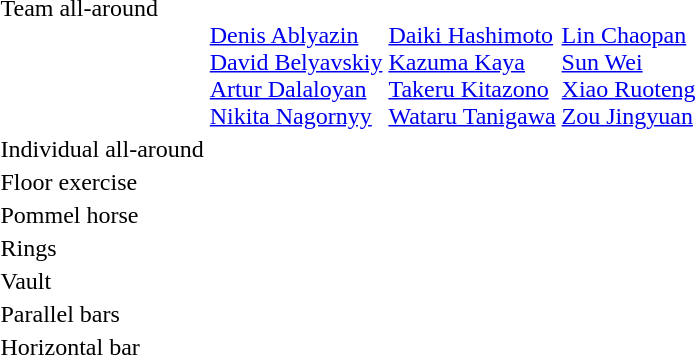<table>
<tr valign="top">
<td>Team all-around<br></td>
<td><br><a href='#'>Denis Ablyazin</a><br><a href='#'>David Belyavskiy</a><br><a href='#'>Artur Dalaloyan</a><br><a href='#'>Nikita Nagornyy</a></td>
<td><br><a href='#'>Daiki Hashimoto</a><br><a href='#'>Kazuma Kaya</a><br><a href='#'>Takeru Kitazono</a><br><a href='#'>Wataru Tanigawa</a></td>
<td><br><a href='#'>Lin Chaopan</a><br><a href='#'>Sun Wei</a><br><a href='#'>Xiao Ruoteng</a><br><a href='#'>Zou Jingyuan</a></td>
</tr>
<tr>
<td>Individual all-around<br></td>
<td></td>
<td></td>
<td></td>
</tr>
<tr>
<td>Floor exercise<br></td>
<td></td>
<td></td>
<td></td>
</tr>
<tr>
<td>Pommel horse<br></td>
<td></td>
<td></td>
<td></td>
</tr>
<tr>
<td>Rings<br></td>
<td></td>
<td></td>
<td></td>
</tr>
<tr>
<td>Vault<br></td>
<td></td>
<td></td>
<td></td>
</tr>
<tr>
<td>Parallel bars<br></td>
<td></td>
<td></td>
<td></td>
</tr>
<tr>
<td>Horizontal bar<br></td>
<td></td>
<td></td>
<td></td>
</tr>
</table>
